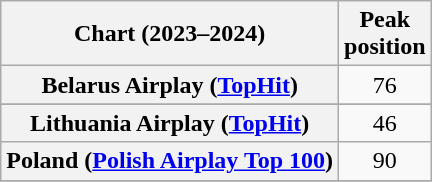<table class="wikitable sortable plainrowheaders" style="text-align:center">
<tr>
<th scope="col">Chart (2023–2024)</th>
<th scope="col">Peak<br>position</th>
</tr>
<tr>
<th scope="row">Belarus Airplay (<a href='#'>TopHit</a>)</th>
<td>76</td>
</tr>
<tr>
</tr>
<tr>
</tr>
<tr>
</tr>
<tr>
<th scope="row">Lithuania Airplay (<a href='#'>TopHit</a>)</th>
<td>46</td>
</tr>
<tr>
<th scope="row">Poland (<a href='#'>Polish Airplay Top 100</a>)</th>
<td>90</td>
</tr>
<tr>
</tr>
</table>
